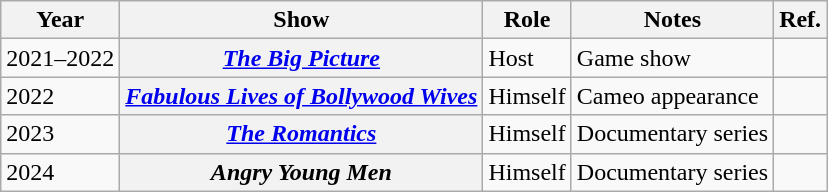<table class="wikitable sortable plainrowheaders">
<tr>
<th scope="col">Year</th>
<th scope="col">Show</th>
<th scope="col">Role</th>
<th scope="col" class="unsortable">Notes</th>
<th scope="col" class="unsortable">Ref.</th>
</tr>
<tr>
<td>2021–2022</td>
<th scope="row"><em><a href='#'>The Big Picture</a></em></th>
<td>Host</td>
<td>Game show</td>
<td></td>
</tr>
<tr>
<td>2022</td>
<th scope="row"><em><a href='#'>Fabulous Lives of Bollywood Wives</a></em></th>
<td>Himself</td>
<td>Cameo appearance</td>
<td></td>
</tr>
<tr>
<td>2023</td>
<th scope="row"><em><a href='#'>The Romantics</a></em></th>
<td>Himself</td>
<td>Documentary series</td>
<td></td>
</tr>
<tr>
<td>2024</td>
<th scope="row"><em>Angry Young Men</em></th>
<td>Himself</td>
<td>Documentary series</td>
<td></td>
</tr>
</table>
